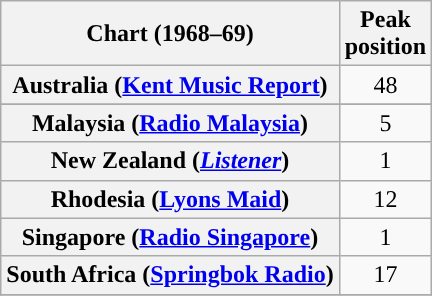<table class="wikitable sortable plainrowheaders" style="text-align:center">
<tr>
<th>Chart (1968–69)</th>
<th>Peak<br>position</th>
</tr>
<tr>
<th scope="row">Australia (<a href='#'>Kent Music Report</a>)</th>
<td>48</td>
</tr>
<tr>
</tr>
<tr>
</tr>
<tr>
<th scope="row">Malaysia (<a href='#'>Radio Malaysia</a>)</th>
<td>5</td>
</tr>
<tr>
<th scope="row">New Zealand (<em><a href='#'>Listener</a></em>)</th>
<td>1</td>
</tr>
<tr>
<th scope="row">Rhodesia (<a href='#'>Lyons Maid</a>)</th>
<td>12</td>
</tr>
<tr>
<th scope="row">Singapore (<a href='#'>Radio Singapore</a>)</th>
<td>1</td>
</tr>
<tr>
<th scope="row">South Africa (<a href='#'>Springbok Radio</a>)</th>
<td>17</td>
</tr>
<tr>
</tr>
</table>
